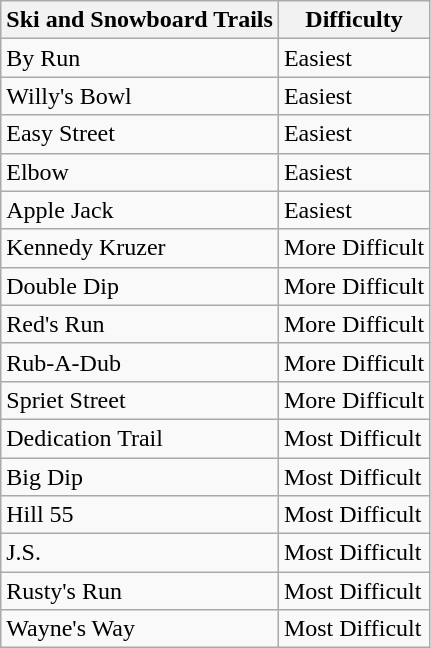<table class="wikitable">
<tr>
<th>Ski and Snowboard Trails</th>
<th>Difficulty</th>
</tr>
<tr>
<td>By Run</td>
<td> Easiest</td>
</tr>
<tr>
<td>Willy's Bowl</td>
<td> Easiest</td>
</tr>
<tr>
<td>Easy Street</td>
<td> Easiest</td>
</tr>
<tr>
<td>Elbow</td>
<td> Easiest</td>
</tr>
<tr>
<td>Apple Jack</td>
<td> Easiest</td>
</tr>
<tr>
<td>Kennedy Kruzer</td>
<td> More Difficult</td>
</tr>
<tr>
<td>Double Dip</td>
<td> More Difficult</td>
</tr>
<tr>
<td>Red's Run</td>
<td> More Difficult</td>
</tr>
<tr>
<td>Rub-A-Dub</td>
<td> More Difficult</td>
</tr>
<tr>
<td>Spriet Street</td>
<td> More Difficult</td>
</tr>
<tr>
<td>Dedication Trail</td>
<td> Most Difficult</td>
</tr>
<tr>
<td>Big Dip</td>
<td> Most Difficult</td>
</tr>
<tr>
<td>Hill 55</td>
<td> Most Difficult</td>
</tr>
<tr>
<td>J.S.</td>
<td> Most Difficult</td>
</tr>
<tr>
<td>Rusty's Run</td>
<td> Most Difficult</td>
</tr>
<tr>
<td>Wayne's Way</td>
<td> Most Difficult</td>
</tr>
</table>
